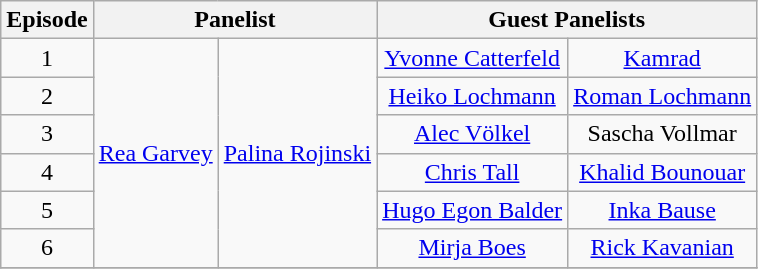<table class="wikitable" style="text-align:center;">
<tr>
<th>Episode</th>
<th colspan="2">Panelist</th>
<th colspan="2">Guest Panelists</th>
</tr>
<tr>
<td>1</td>
<td rowspan="6"><a href='#'>Rea Garvey</a></td>
<td rowspan="6"><a href='#'>Palina Rojinski</a></td>
<td><a href='#'>Yvonne Catterfeld</a></td>
<td><a href='#'>Kamrad</a></td>
</tr>
<tr>
<td>2</td>
<td><a href='#'>Heiko Lochmann</a></td>
<td><a href='#'>Roman Lochmann</a></td>
</tr>
<tr>
<td>3</td>
<td><a href='#'>Alec Völkel</a></td>
<td>Sascha Vollmar</td>
</tr>
<tr>
<td>4</td>
<td><a href='#'>Chris Tall</a></td>
<td><a href='#'>Khalid Bounouar</a></td>
</tr>
<tr>
<td>5</td>
<td><a href='#'>Hugo Egon Balder</a></td>
<td><a href='#'>Inka Bause</a></td>
</tr>
<tr>
<td>6</td>
<td><a href='#'>Mirja Boes</a></td>
<td><a href='#'>Rick Kavanian</a></td>
</tr>
<tr>
</tr>
</table>
